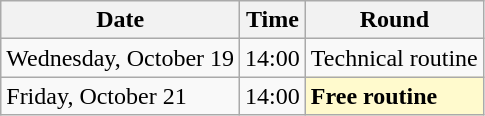<table class=wikitable>
<tr>
<th>Date</th>
<th>Time</th>
<th>Round</th>
</tr>
<tr>
<td>Wednesday, October 19</td>
<td>14:00</td>
<td>Technical routine</td>
</tr>
<tr>
<td>Friday, October 21</td>
<td>14:00</td>
<td style=background:lemonchiffon><strong>Free routine</strong></td>
</tr>
</table>
